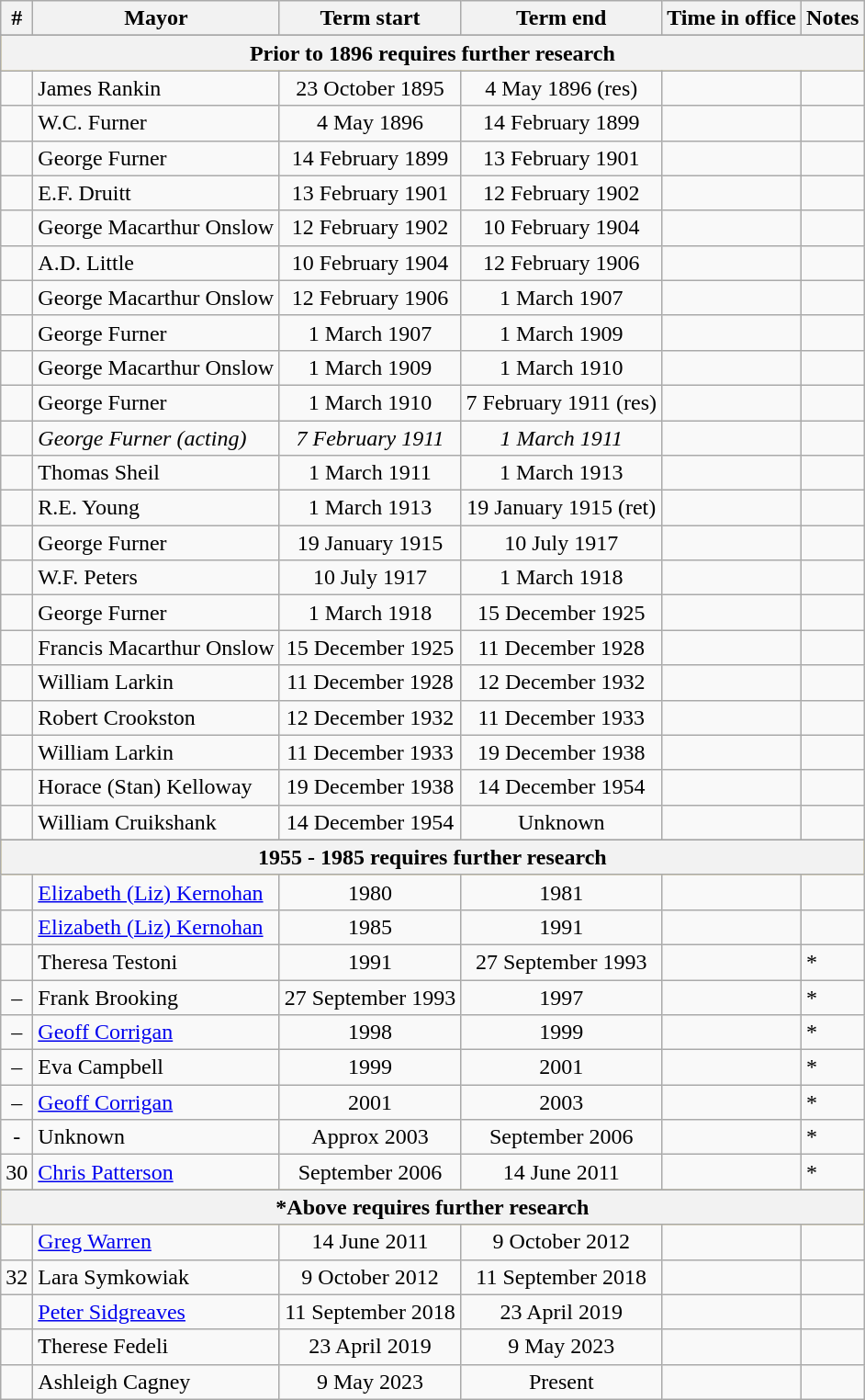<table class="wikitable sortable">
<tr>
<th>#</th>
<th>Mayor</th>
<th>Term start</th>
<th>Term end</th>
<th>Time in office</th>
<th>Notes</th>
</tr>
<tr>
</tr>
<tr bgcolor="#FFCC33">
<th colspan="6">Prior to 1896 requires further research</th>
</tr>
<tr>
<td align=center></td>
<td>James Rankin</td>
<td align=center>23 October 1895</td>
<td align=center>4 May 1896 (res)</td>
<td align=right></td>
<td></td>
</tr>
<tr>
<td align=center></td>
<td>W.C. Furner</td>
<td align=center>4 May 1896</td>
<td align=center>14 February 1899</td>
<td align=right></td>
<td></td>
</tr>
<tr>
<td align=center></td>
<td>George Furner</td>
<td align=center>14 February 1899</td>
<td align=center>13 February 1901</td>
<td align=right></td>
<td></td>
</tr>
<tr>
<td align=center></td>
<td>E.F. Druitt</td>
<td align=center>13 February 1901</td>
<td align=center>12 February 1902</td>
<td align=right></td>
<td></td>
</tr>
<tr>
<td align=center></td>
<td>George Macarthur Onslow</td>
<td align=center>12 February 1902</td>
<td align=center>10 February 1904</td>
<td align=right></td>
<td></td>
</tr>
<tr>
<td align=center></td>
<td>A.D. Little</td>
<td align=center>10 February 1904</td>
<td align=center>12 February 1906</td>
<td align=right></td>
<td></td>
</tr>
<tr>
<td align=center></td>
<td>George Macarthur Onslow</td>
<td align=center>12 February 1906</td>
<td align=center>1 March 1907</td>
<td align=right></td>
<td></td>
</tr>
<tr>
<td align=center></td>
<td>George Furner</td>
<td align=center>1 March 1907</td>
<td align=center>1 March 1909</td>
<td align=right></td>
<td></td>
</tr>
<tr>
<td align=center></td>
<td>George Macarthur Onslow</td>
<td align=center>1 March 1909</td>
<td align=center>1 March 1910</td>
<td align=right></td>
<td></td>
</tr>
<tr>
<td align=center></td>
<td>George Furner</td>
<td align=center>1 March 1910</td>
<td align=center>7 February 1911 (res)</td>
<td align=right></td>
<td></td>
</tr>
<tr>
<td align=center></td>
<td><em>George Furner (acting)</em></td>
<td align=center><em>7 February 1911</em></td>
<td align=center><em>1 March 1911</em></td>
<td align=right><em></em></td>
<td></td>
</tr>
<tr>
<td align=center></td>
<td>Thomas Sheil</td>
<td align=center>1 March 1911</td>
<td align=center>1 March 1913</td>
<td align=right></td>
<td></td>
</tr>
<tr>
<td align=center></td>
<td>R.E. Young</td>
<td align=center>1 March 1913</td>
<td align=center>19 January 1915 (ret)</td>
<td align=right></td>
<td></td>
</tr>
<tr>
<td align=center></td>
<td>George Furner</td>
<td align=center>19 January 1915</td>
<td align=center>10 July 1917</td>
<td align=right></td>
<td></td>
</tr>
<tr>
<td align=center></td>
<td>W.F. Peters</td>
<td align=center>10 July 1917</td>
<td align=center>1 March 1918</td>
<td align=right></td>
<td></td>
</tr>
<tr>
<td align=center></td>
<td>George Furner</td>
<td align=center>1 March 1918</td>
<td align=center>15 December 1925</td>
<td align=right></td>
<td></td>
</tr>
<tr>
<td align=center></td>
<td>Francis Macarthur Onslow</td>
<td align=center>15 December 1925</td>
<td align=center>11 December 1928</td>
<td align=right></td>
<td></td>
</tr>
<tr>
<td align=center></td>
<td>William Larkin</td>
<td align=center>11 December 1928</td>
<td align=center>12 December 1932</td>
<td align=right></td>
<td></td>
</tr>
<tr>
<td align=center></td>
<td>Robert Crookston</td>
<td align=center>12 December 1932</td>
<td align=center>11 December 1933</td>
<td align=right></td>
<td></td>
</tr>
<tr>
<td align=center></td>
<td>William Larkin</td>
<td align=center>11 December 1933</td>
<td align=center>19 December 1938</td>
<td align=right></td>
<td></td>
</tr>
<tr>
<td align=center></td>
<td>Horace (Stan) Kelloway</td>
<td align=center>19 December 1938</td>
<td align=center>14 December 1954</td>
<td align=right></td>
<td></td>
</tr>
<tr>
<td align=center></td>
<td>William Cruikshank</td>
<td align=center>14 December 1954</td>
<td align=center>Unknown</td>
<td align=right></td>
<td></td>
</tr>
<tr>
</tr>
<tr bgcolor="#FFCC33">
<th colspan="6">1955 - 1985 requires further research</th>
</tr>
<tr>
<td align=center></td>
<td><a href='#'>Elizabeth (Liz) Kernohan</a></td>
<td align=center>1980</td>
<td align=center>1981</td>
<td align=right></td>
<td></td>
</tr>
<tr>
<td align=center></td>
<td><a href='#'>Elizabeth (Liz) Kernohan</a></td>
<td align=center>1985</td>
<td align=center>1991</td>
<td align=right></td>
<td></td>
</tr>
<tr>
<td align=center></td>
<td>Theresa Testoni</td>
<td align=center>1991</td>
<td align=center>27 September 1993</td>
<td align=right></td>
<td>*</td>
</tr>
<tr>
<td align=center>–</td>
<td>Frank Brooking</td>
<td align=center>27 September 1993</td>
<td align=center>1997</td>
<td align=right></td>
<td>*</td>
</tr>
<tr>
<td align=center>–</td>
<td><a href='#'>Geoff Corrigan</a></td>
<td align=center>1998</td>
<td align=center>1999</td>
<td align=right></td>
<td>*</td>
</tr>
<tr>
<td align=center>–</td>
<td>Eva Campbell</td>
<td align=center>1999</td>
<td align=center>2001</td>
<td align=right></td>
<td>*</td>
</tr>
<tr>
<td align=center>–</td>
<td><a href='#'>Geoff Corrigan</a></td>
<td align=center>2001</td>
<td align=center>2003</td>
<td align=right></td>
<td>*</td>
</tr>
<tr>
<td align=center>-</td>
<td>Unknown</td>
<td align=center>Approx 2003</td>
<td align=center>September 2006</td>
<td align=right></td>
<td>*</td>
</tr>
<tr>
<td align=center>30</td>
<td><a href='#'>Chris Patterson</a></td>
<td align=center>September 2006</td>
<td align=center>14 June 2011</td>
<td align=right></td>
<td>*</td>
</tr>
<tr>
</tr>
<tr bgcolor="#FFCC33">
<th colspan="6">*Above requires further research</th>
</tr>
<tr>
<td align=center></td>
<td><a href='#'>Greg Warren</a></td>
<td align=center>14 June 2011</td>
<td align=center>9 October 2012</td>
<td align=right></td>
<td></td>
</tr>
<tr>
<td align=center>32</td>
<td>Lara Symkowiak</td>
<td align=center>9 October 2012</td>
<td align=center>11 September 2018</td>
<td align=right></td>
<td></td>
</tr>
<tr>
<td align=center></td>
<td><a href='#'>Peter Sidgreaves</a></td>
<td align=center>11 September 2018</td>
<td align=center>23 April 2019</td>
<td align=right></td>
<td></td>
</tr>
<tr>
<td align=center></td>
<td>Therese Fedeli</td>
<td align=center>23 April 2019</td>
<td align=center>9 May 2023</td>
<td align=right></td>
<td></td>
</tr>
<tr>
<td align=center></td>
<td>Ashleigh Cagney</td>
<td align=center>9 May 2023</td>
<td align=center>Present</td>
<td align=right></td>
<td></td>
</tr>
</table>
